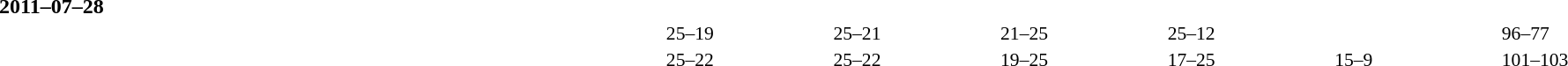<table width=100% cellspacing=1>
<tr>
<th width=15%></th>
<th width=10%></th>
<th width=15%></th>
<th width=10%></th>
<th width=10%></th>
<th width=10%></th>
<th width=10%></th>
<th width=10%></th>
<th width=10%></th>
</tr>
<tr>
<td colspan=3><strong>2011–07–28</strong></td>
</tr>
<tr style=font-size:90%>
<td align=right><strong></strong></td>
<td align=center></td>
<td></td>
<td>25–19</td>
<td>25–21</td>
<td>21–25</td>
<td>25–12</td>
<td></td>
<td>96–77</td>
</tr>
<tr style=font-size:90%>
<td align=right><strong></strong></td>
<td align=center></td>
<td></td>
<td>25–22</td>
<td>25–22</td>
<td>19–25</td>
<td>17–25</td>
<td>15–9</td>
<td>101–103</td>
</tr>
</table>
